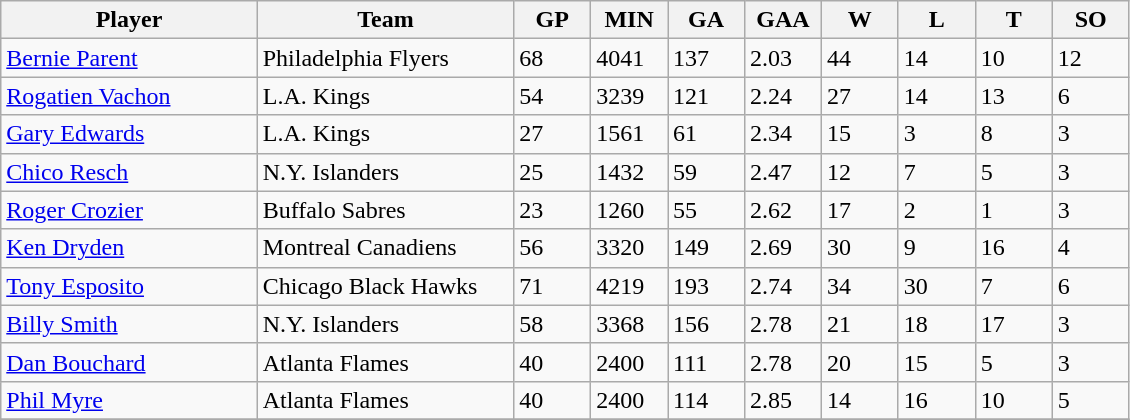<table class="wikitable">
<tr>
<th bgcolor="#DDDDFF" width="20%">Player</th>
<th bgcolor="#DDDDFF" width="20%">Team</th>
<th bgcolor="#DDDDFF" width="6%">GP</th>
<th bgcolor="#DDDDFF" width="6%">MIN</th>
<th bgcolor="#DDDDFF" width="6%">GA</th>
<th bgcolor="#DDDDFF" width="6%">GAA</th>
<th bgcolor="#DDDDFF" width="6%">W</th>
<th bgcolor="#DDDDFF" width="6%">L</th>
<th bgcolor="#DDDDFF" width="6%">T</th>
<th bgcolor="#DDDDFF" width="6%">SO</th>
</tr>
<tr>
<td><a href='#'>Bernie Parent</a></td>
<td>Philadelphia Flyers</td>
<td>68</td>
<td>4041</td>
<td>137</td>
<td>2.03</td>
<td>44</td>
<td>14</td>
<td>10</td>
<td>12</td>
</tr>
<tr>
<td><a href='#'>Rogatien Vachon</a></td>
<td>L.A. Kings</td>
<td>54</td>
<td>3239</td>
<td>121</td>
<td>2.24</td>
<td>27</td>
<td>14</td>
<td>13</td>
<td>6</td>
</tr>
<tr>
<td><a href='#'>Gary Edwards</a></td>
<td>L.A. Kings</td>
<td>27</td>
<td>1561</td>
<td>61</td>
<td>2.34</td>
<td>15</td>
<td>3</td>
<td>8</td>
<td>3</td>
</tr>
<tr>
<td><a href='#'>Chico Resch</a></td>
<td>N.Y. Islanders</td>
<td>25</td>
<td>1432</td>
<td>59</td>
<td>2.47</td>
<td>12</td>
<td>7</td>
<td>5</td>
<td>3</td>
</tr>
<tr>
<td><a href='#'>Roger Crozier</a></td>
<td>Buffalo Sabres</td>
<td>23</td>
<td>1260</td>
<td>55</td>
<td>2.62</td>
<td>17</td>
<td>2</td>
<td>1</td>
<td>3</td>
</tr>
<tr>
<td><a href='#'>Ken Dryden</a></td>
<td>Montreal Canadiens</td>
<td>56</td>
<td>3320</td>
<td>149</td>
<td>2.69</td>
<td>30</td>
<td>9</td>
<td>16</td>
<td>4</td>
</tr>
<tr>
<td><a href='#'>Tony Esposito</a></td>
<td>Chicago Black Hawks</td>
<td>71</td>
<td>4219</td>
<td>193</td>
<td>2.74</td>
<td>34</td>
<td>30</td>
<td>7</td>
<td>6</td>
</tr>
<tr>
<td><a href='#'>Billy Smith</a></td>
<td>N.Y. Islanders</td>
<td>58</td>
<td>3368</td>
<td>156</td>
<td>2.78</td>
<td>21</td>
<td>18</td>
<td>17</td>
<td>3</td>
</tr>
<tr>
<td><a href='#'>Dan Bouchard</a></td>
<td>Atlanta Flames</td>
<td>40</td>
<td>2400</td>
<td>111</td>
<td>2.78</td>
<td>20</td>
<td>15</td>
<td>5</td>
<td>3</td>
</tr>
<tr>
<td><a href='#'>Phil Myre</a></td>
<td>Atlanta Flames</td>
<td>40</td>
<td>2400</td>
<td>114</td>
<td>2.85</td>
<td>14</td>
<td>16</td>
<td>10</td>
<td>5</td>
</tr>
<tr>
</tr>
</table>
